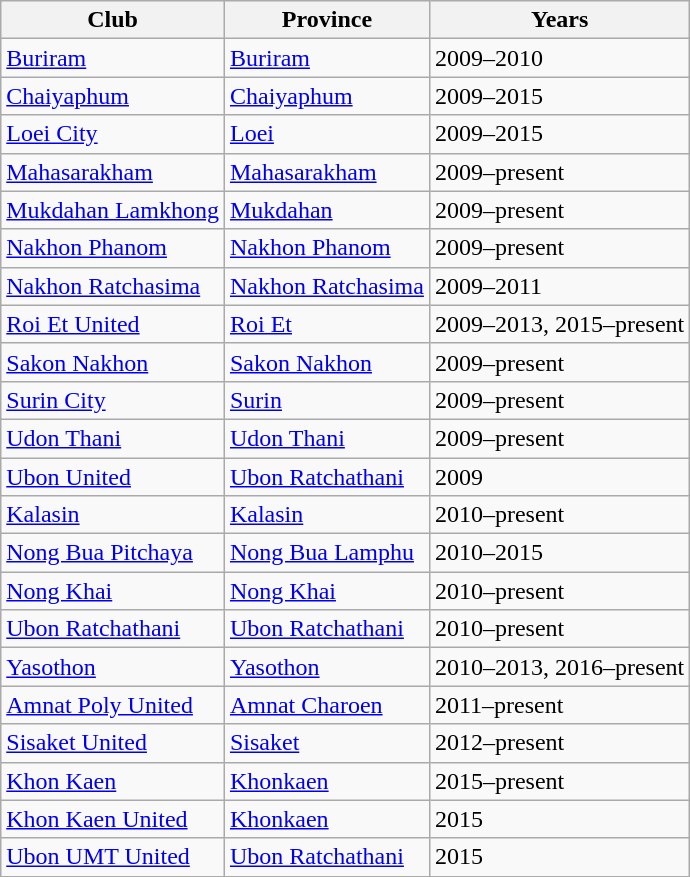<table class="wikitable">
<tr>
<th>Club</th>
<th>Province</th>
<th>Years</th>
</tr>
<tr>
<td><a href='#'>Buriram</a></td>
<td><a href='#'>Buriram</a></td>
<td>2009–2010</td>
</tr>
<tr>
<td><a href='#'>Chaiyaphum</a></td>
<td><a href='#'>Chaiyaphum</a></td>
<td>2009–2015</td>
</tr>
<tr>
<td><a href='#'>Loei City</a></td>
<td><a href='#'>Loei</a></td>
<td>2009–2015</td>
</tr>
<tr>
<td><a href='#'>Mahasarakham</a></td>
<td><a href='#'>Mahasarakham</a></td>
<td>2009–present</td>
</tr>
<tr>
<td><a href='#'>Mukdahan Lamkhong</a></td>
<td><a href='#'>Mukdahan</a></td>
<td>2009–present</td>
</tr>
<tr>
<td><a href='#'>Nakhon Phanom</a></td>
<td><a href='#'>Nakhon Phanom</a></td>
<td>2009–present</td>
</tr>
<tr>
<td><a href='#'>Nakhon Ratchasima</a></td>
<td><a href='#'>Nakhon Ratchasima</a></td>
<td>2009–2011</td>
</tr>
<tr>
<td><a href='#'>Roi Et United</a></td>
<td><a href='#'>Roi Et</a></td>
<td>2009–2013, 2015–present</td>
</tr>
<tr>
<td><a href='#'>Sakon Nakhon</a></td>
<td><a href='#'>Sakon Nakhon</a></td>
<td>2009–present</td>
</tr>
<tr>
<td><a href='#'>Surin City</a></td>
<td><a href='#'>Surin</a></td>
<td>2009–present</td>
</tr>
<tr>
<td><a href='#'>Udon Thani</a></td>
<td><a href='#'>Udon Thani</a></td>
<td>2009–present</td>
</tr>
<tr>
<td><a href='#'>Ubon United</a></td>
<td><a href='#'>Ubon Ratchathani</a></td>
<td>2009</td>
</tr>
<tr>
<td><a href='#'>Kalasin</a></td>
<td><a href='#'>Kalasin</a></td>
<td>2010–present</td>
</tr>
<tr>
<td><a href='#'>Nong Bua Pitchaya</a></td>
<td><a href='#'>Nong Bua Lamphu</a></td>
<td>2010–2015</td>
</tr>
<tr>
<td><a href='#'>Nong Khai</a></td>
<td><a href='#'>Nong Khai</a></td>
<td>2010–present</td>
</tr>
<tr>
<td><a href='#'>Ubon Ratchathani</a></td>
<td><a href='#'>Ubon Ratchathani</a></td>
<td>2010–present</td>
</tr>
<tr>
<td><a href='#'>Yasothon</a></td>
<td><a href='#'>Yasothon</a></td>
<td>2010–2013, 2016–present</td>
</tr>
<tr>
<td><a href='#'>Amnat Poly United</a></td>
<td><a href='#'>Amnat Charoen</a></td>
<td>2011–present</td>
</tr>
<tr>
<td><a href='#'>Sisaket United</a></td>
<td><a href='#'>Sisaket</a></td>
<td>2012–present</td>
</tr>
<tr>
<td><a href='#'>Khon Kaen</a></td>
<td><a href='#'>Khonkaen</a></td>
<td>2015–present</td>
</tr>
<tr>
<td><a href='#'>Khon Kaen United</a></td>
<td><a href='#'>Khonkaen</a></td>
<td>2015</td>
</tr>
<tr>
<td><a href='#'>Ubon UMT United</a></td>
<td><a href='#'>Ubon Ratchathani</a></td>
<td>2015</td>
</tr>
<tr>
</tr>
</table>
